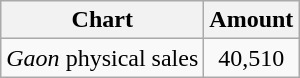<table class="wikitable">
<tr>
<th>Chart</th>
<th>Amount</th>
</tr>
<tr>
<td><em>Gaon</em> physical sales</td>
<td align="center">40,510</td>
</tr>
</table>
